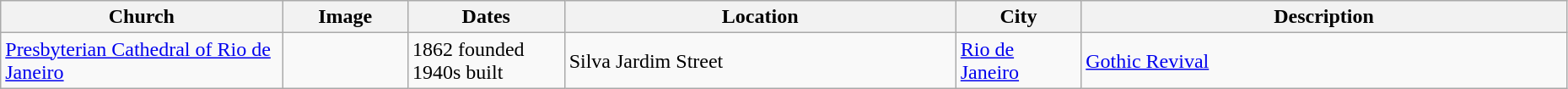<table class="wikitable sortable" style="width:98%">
<tr>
<th width = 18%><strong>Church</strong></th>
<th width = 8% class="unsortable"><strong>Image</strong></th>
<th width = 10%><strong>Dates</strong></th>
<th width = 25%><strong>Location</strong></th>
<th width = 8%><strong>City</strong></th>
<th class="unsortable"><strong>Description</strong></th>
</tr>
<tr ->
<td><a href='#'>Presbyterian Cathedral of Rio de Janeiro</a></td>
<td></td>
<td>1862 founded<br>1940s built</td>
<td>Silva Jardim Street<br><small></small></td>
<td><a href='#'>Rio de Janeiro</a></td>
<td><a href='#'>Gothic Revival</a></td>
</tr>
</table>
